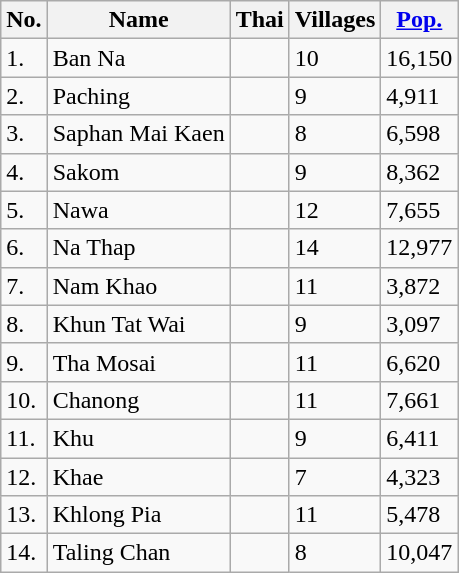<table class="wikitable sortable">
<tr>
<th>No.</th>
<th>Name</th>
<th>Thai</th>
<th>Villages</th>
<th><a href='#'>Pop.</a></th>
</tr>
<tr>
<td>1.</td>
<td>Ban Na</td>
<td></td>
<td>10</td>
<td>16,150</td>
</tr>
<tr>
<td>2.</td>
<td>Paching</td>
<td></td>
<td>9</td>
<td>4,911</td>
</tr>
<tr>
<td>3.</td>
<td>Saphan Mai Kaen</td>
<td></td>
<td>8</td>
<td>6,598</td>
</tr>
<tr>
<td>4.</td>
<td>Sakom</td>
<td></td>
<td>9</td>
<td>8,362</td>
</tr>
<tr>
<td>5.</td>
<td>Nawa</td>
<td></td>
<td>12</td>
<td>7,655</td>
</tr>
<tr>
<td>6.</td>
<td>Na Thap</td>
<td></td>
<td>14</td>
<td>12,977</td>
</tr>
<tr>
<td>7.</td>
<td>Nam Khao</td>
<td></td>
<td>11</td>
<td>3,872</td>
</tr>
<tr>
<td>8.</td>
<td>Khun Tat Wai</td>
<td></td>
<td>9</td>
<td>3,097</td>
</tr>
<tr>
<td>9.</td>
<td>Tha Mosai</td>
<td></td>
<td>11</td>
<td>6,620</td>
</tr>
<tr>
<td>10.</td>
<td>Chanong</td>
<td></td>
<td>11</td>
<td>7,661</td>
</tr>
<tr>
<td>11.</td>
<td>Khu</td>
<td></td>
<td>9</td>
<td>6,411</td>
</tr>
<tr>
<td>12.</td>
<td>Khae</td>
<td></td>
<td>7</td>
<td>4,323</td>
</tr>
<tr>
<td>13.</td>
<td>Khlong Pia</td>
<td></td>
<td>11</td>
<td>5,478</td>
</tr>
<tr>
<td>14.</td>
<td>Taling Chan</td>
<td></td>
<td>8</td>
<td>10,047</td>
</tr>
</table>
